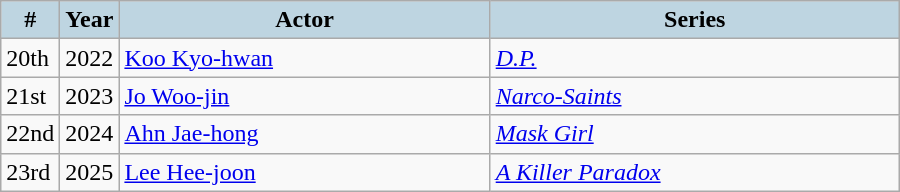<table class="wikitable" style="width:600px">
<tr>
<th style="background:#BED5E1; width:10px">#</th>
<th style="background:#BED5E1; width:10px">Year</th>
<th style="background:#BED5E1;">Actor</th>
<th style="background:#BED5E1;">Series</th>
</tr>
<tr>
<td>20th</td>
<td>2022</td>
<td><a href='#'>Koo Kyo-hwan</a></td>
<td><em><a href='#'>D.P.</a></em></td>
</tr>
<tr>
<td>21st</td>
<td>2023</td>
<td><a href='#'>Jo Woo-jin</a></td>
<td><em><a href='#'>Narco-Saints</a></em></td>
</tr>
<tr>
<td>22nd</td>
<td>2024</td>
<td><a href='#'>Ahn Jae-hong</a></td>
<td><em><a href='#'>Mask Girl</a></em></td>
</tr>
<tr>
<td>23rd</td>
<td>2025</td>
<td><a href='#'>Lee Hee-joon</a></td>
<td><em><a href='#'>A Killer Paradox</a></em></td>
</tr>
</table>
